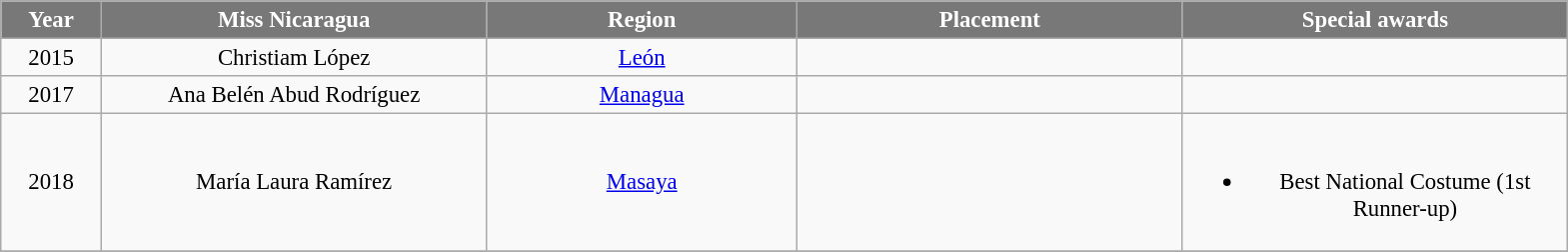<table class="wikitable sortable" style="font-size: 95%; text-align:center">
<tr>
<th width="60" style="background-color:#787878;color:#FFFFFF;">Year</th>
<th width="250" style="background-color:#787878;color:#FFFFFF;">Miss Nicaragua</th>
<th width="200" style="background-color:#787878;color:#FFFFFF;">Region</th>
<th width="250" style="background-color:#787878;color:#FFFFFF;">Placement</th>
<th width="250" style="background-color:#787878;color:#FFFFFF;">Special awards</th>
</tr>
<tr>
<td>2015</td>
<td>Christiam López</td>
<td><a href='#'>León</a></td>
<td></td>
<td></td>
</tr>
<tr>
<td>2017</td>
<td>Ana Belén Abud Rodríguez</td>
<td><a href='#'>Managua</a></td>
<td></td>
<td></td>
</tr>
<tr>
<td>2018</td>
<td>María Laura Ramírez</td>
<td><a href='#'>Masaya</a></td>
<td></td>
<td><br><ul><li>Best National Costume (1st Runner-up)</li></ul></td>
</tr>
<tr>
</tr>
</table>
